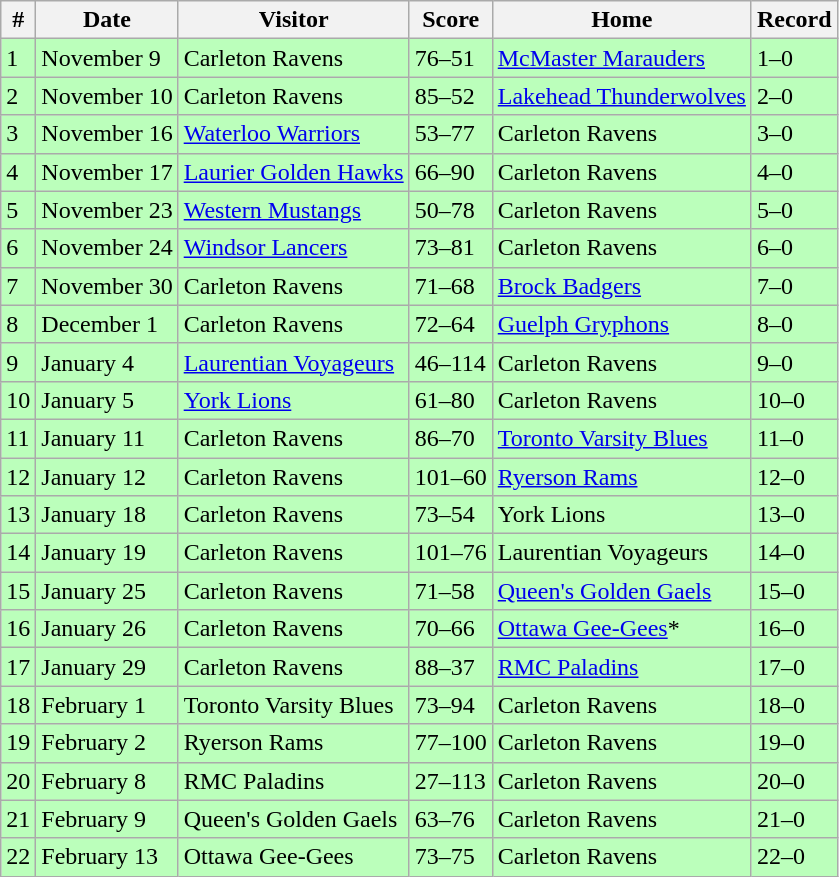<table class="wikitable">
<tr>
<th>#</th>
<th>Date</th>
<th>Visitor</th>
<th>Score</th>
<th>Home</th>
<th>Record</th>
</tr>
<tr bgcolor="#bbffbb">
<td>1</td>
<td>November 9</td>
<td>Carleton Ravens</td>
<td>76–51</td>
<td><a href='#'>McMaster Marauders</a></td>
<td>1–0</td>
</tr>
<tr bgcolor="#bbffbb">
<td>2</td>
<td>November 10</td>
<td>Carleton Ravens</td>
<td>85–52</td>
<td><a href='#'>Lakehead Thunderwolves</a></td>
<td>2–0</td>
</tr>
<tr bgcolor="#bbffbb">
<td>3</td>
<td>November 16</td>
<td><a href='#'>Waterloo Warriors</a></td>
<td>53–77</td>
<td>Carleton Ravens</td>
<td>3–0</td>
</tr>
<tr bgcolor="#bbffbb">
<td>4</td>
<td>November 17</td>
<td><a href='#'>Laurier Golden Hawks</a></td>
<td>66–90</td>
<td>Carleton Ravens</td>
<td>4–0</td>
</tr>
<tr bgcolor="#bbffbb">
<td>5</td>
<td>November 23</td>
<td><a href='#'>Western Mustangs</a></td>
<td>50–78</td>
<td>Carleton Ravens</td>
<td>5–0</td>
</tr>
<tr bgcolor="#bbffbb">
<td>6</td>
<td>November 24</td>
<td><a href='#'>Windsor Lancers</a></td>
<td>73–81</td>
<td>Carleton Ravens</td>
<td>6–0</td>
</tr>
<tr bgcolor="#bbffbb">
<td>7</td>
<td>November 30</td>
<td>Carleton Ravens</td>
<td>71–68</td>
<td><a href='#'>Brock Badgers</a></td>
<td>7–0</td>
</tr>
<tr bgcolor="#bbffbb">
<td>8</td>
<td>December 1</td>
<td>Carleton Ravens</td>
<td>72–64</td>
<td><a href='#'>Guelph Gryphons</a></td>
<td>8–0</td>
</tr>
<tr bgcolor="#bbffbb">
<td>9</td>
<td>January 4</td>
<td><a href='#'>Laurentian Voyageurs</a></td>
<td>46–114</td>
<td>Carleton Ravens</td>
<td>9–0</td>
</tr>
<tr bgcolor="#bbffbb">
<td>10</td>
<td>January 5</td>
<td><a href='#'>York Lions</a></td>
<td>61–80</td>
<td>Carleton Ravens</td>
<td>10–0</td>
</tr>
<tr bgcolor="#bbffbb">
<td>11</td>
<td>January 11</td>
<td>Carleton Ravens</td>
<td>86–70</td>
<td><a href='#'>Toronto Varsity Blues</a></td>
<td>11–0</td>
</tr>
<tr bgcolor="#bbffbb">
<td>12</td>
<td>January 12</td>
<td>Carleton Ravens</td>
<td>101–60</td>
<td><a href='#'>Ryerson Rams</a></td>
<td>12–0</td>
</tr>
<tr bgcolor="#bbffbb">
<td>13</td>
<td>January 18</td>
<td>Carleton Ravens</td>
<td>73–54</td>
<td>York Lions</td>
<td>13–0</td>
</tr>
<tr bgcolor="#bbffbb">
<td>14</td>
<td>January 19</td>
<td>Carleton Ravens</td>
<td>101–76</td>
<td>Laurentian Voyageurs</td>
<td>14–0</td>
</tr>
<tr bgcolor="#bbffbb">
<td>15</td>
<td>January 25</td>
<td>Carleton Ravens</td>
<td>71–58</td>
<td><a href='#'>Queen's Golden Gaels</a></td>
<td>15–0</td>
</tr>
<tr bgcolor="#bbffbb">
<td>16</td>
<td>January 26</td>
<td>Carleton Ravens</td>
<td>70–66</td>
<td><a href='#'>Ottawa Gee-Gees</a>*</td>
<td>16–0</td>
</tr>
<tr bgcolor="#bbffbb">
<td>17</td>
<td>January 29</td>
<td>Carleton Ravens</td>
<td>88–37</td>
<td><a href='#'>RMC Paladins</a></td>
<td>17–0</td>
</tr>
<tr bgcolor="#bbffbb">
<td>18</td>
<td>February 1</td>
<td>Toronto Varsity Blues</td>
<td>73–94</td>
<td>Carleton Ravens</td>
<td>18–0</td>
</tr>
<tr bgcolor="#bbffbb">
<td>19</td>
<td>February 2</td>
<td>Ryerson Rams</td>
<td>77–100</td>
<td>Carleton Ravens</td>
<td>19–0</td>
</tr>
<tr bgcolor="#bbffbb">
<td>20</td>
<td>February 8</td>
<td>RMC Paladins</td>
<td>27–113</td>
<td>Carleton Ravens</td>
<td>20–0</td>
</tr>
<tr bgcolor="#bbffbb">
<td>21</td>
<td>February 9</td>
<td>Queen's Golden Gaels</td>
<td>63–76</td>
<td>Carleton Ravens</td>
<td>21–0</td>
</tr>
<tr bgcolor="#bbffbb">
<td>22</td>
<td>February 13</td>
<td>Ottawa Gee-Gees</td>
<td>73–75</td>
<td>Carleton Ravens</td>
<td>22–0</td>
</tr>
</table>
